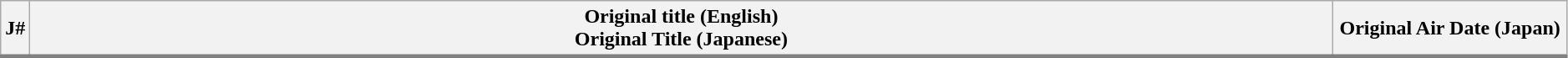<table class = "wikitable" width = "99%; margin:auto; background:#979797;">
<tr style = "border-bottom:3px solid gray">
<th style="width:1%;">J#</th>
<th>Original title (English)<br>Original Title (Japanese)</th>
<th width="15%">Original Air Date (Japan)<br>































































</th>
</tr>
</table>
